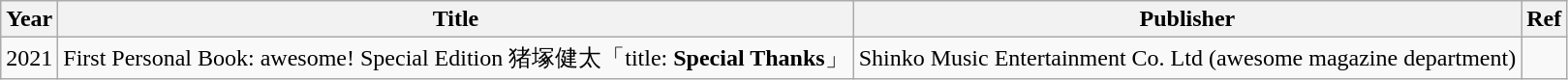<table class="wikitable">
<tr>
<th>Year</th>
<th>Title</th>
<th>Publisher</th>
<th>Ref</th>
</tr>
<tr>
<td>2021</td>
<td>First Personal Book: awesome! Special Edition 猪塚健太「title: <strong>Special Thanks</strong>」</td>
<td>Shinko Music Entertainment Co. Ltd (awesome magazine department)</td>
<td></td>
</tr>
</table>
